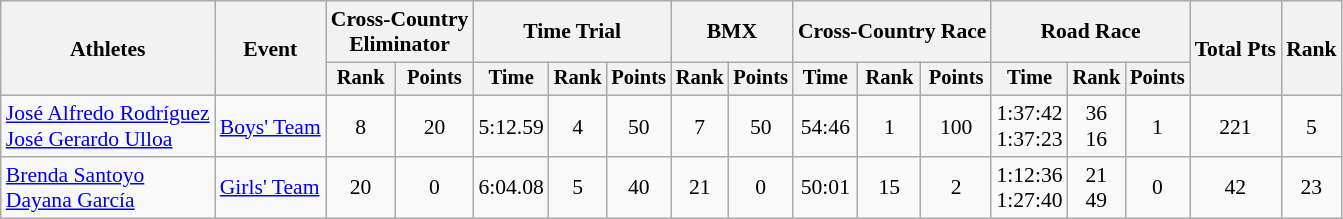<table class="wikitable" style="font-size:90%;">
<tr>
<th rowspan=2>Athletes</th>
<th rowspan=2>Event</th>
<th colspan=2>Cross-Country<br>Eliminator</th>
<th colspan=3>Time Trial</th>
<th colspan=2>BMX</th>
<th colspan=3>Cross-Country Race</th>
<th colspan=3>Road Race</th>
<th rowspan=2>Total Pts</th>
<th rowspan=2>Rank</th>
</tr>
<tr style="font-size:95%">
<th>Rank</th>
<th>Points</th>
<th>Time</th>
<th>Rank</th>
<th>Points</th>
<th>Rank</th>
<th>Points</th>
<th>Time</th>
<th>Rank</th>
<th>Points</th>
<th>Time</th>
<th>Rank</th>
<th>Points</th>
</tr>
<tr align=center>
<td align=left><a href='#'>José Alfredo Rodríguez</a><br><a href='#'>José Gerardo Ulloa</a></td>
<td align=left><a href='#'>Boys' Team</a></td>
<td>8</td>
<td>20</td>
<td>5:12.59</td>
<td>4</td>
<td>50</td>
<td>7</td>
<td>50</td>
<td>54:46</td>
<td>1</td>
<td>100</td>
<td>1:37:42<br>1:37:23</td>
<td>36<br>16</td>
<td>1</td>
<td>221</td>
<td>5</td>
</tr>
<tr align=center>
<td align=left><a href='#'>Brenda Santoyo</a><br><a href='#'>Dayana García</a></td>
<td align=left><a href='#'>Girls' Team</a></td>
<td>20</td>
<td>0</td>
<td>6:04.08</td>
<td>5</td>
<td>40</td>
<td>21</td>
<td>0</td>
<td>50:01</td>
<td>15</td>
<td>2</td>
<td>1:12:36<br>1:27:40</td>
<td>21<br>49</td>
<td>0</td>
<td>42</td>
<td>23</td>
</tr>
</table>
